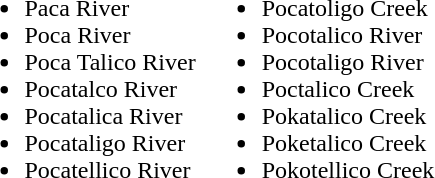<table>
<tr valign=top>
<td><br><ul><li>Paca River</li><li>Poca River</li><li>Poca Talico River</li><li>Pocatalco River</li><li>Pocatalica River</li><li>Pocataligo River</li><li>Pocatellico River</li></ul></td>
<td><br><ul><li>Pocatoligo Creek</li><li>Pocotalico River</li><li>Pocotaligo River</li><li>Poctalico Creek</li><li>Pokatalico Creek</li><li>Poketalico Creek</li><li>Pokotellico Creek</li></ul></td>
</tr>
</table>
